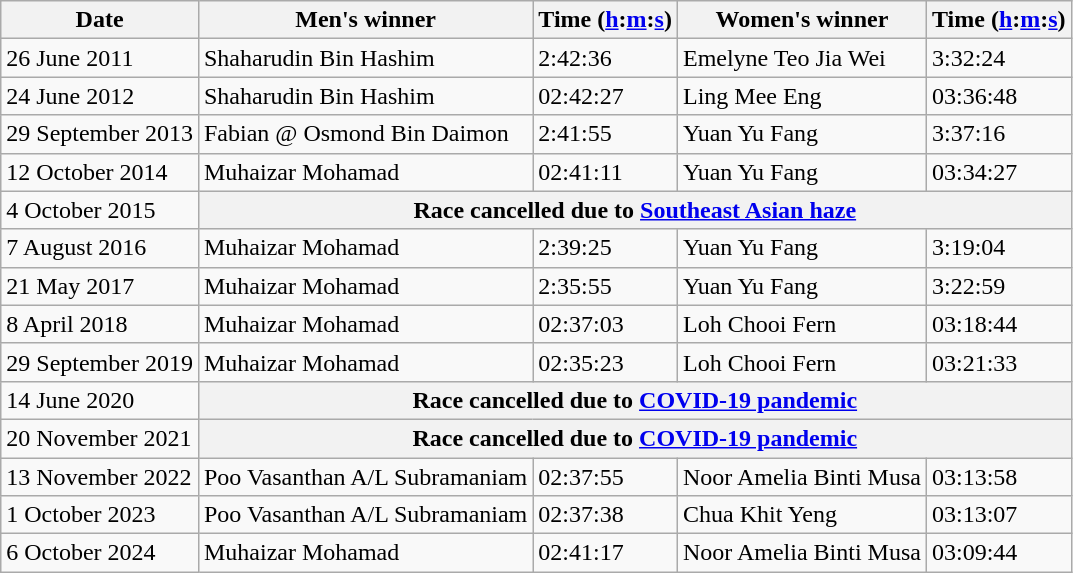<table class="wikitable">
<tr>
<th>Date</th>
<th>Men's winner</th>
<th>Time (<a href='#'>h</a>:<a href='#'>m</a>:<a href='#'>s</a>)</th>
<th>Women's winner</th>
<th>Time (<a href='#'>h</a>:<a href='#'>m</a>:<a href='#'>s</a>)</th>
</tr>
<tr>
<td>26 June 2011 </td>
<td>Shaharudin Bin Hashim</td>
<td>2:42:36</td>
<td>Emelyne Teo Jia Wei</td>
<td>3:32:24</td>
</tr>
<tr>
<td>24 June 2012 </td>
<td>Shaharudin Bin Hashim</td>
<td>02:42:27</td>
<td>Ling Mee Eng</td>
<td>03:36:48</td>
</tr>
<tr>
<td>29 September 2013 </td>
<td>Fabian @ Osmond Bin Daimon</td>
<td>2:41:55</td>
<td>Yuan Yu Fang</td>
<td>3:37:16</td>
</tr>
<tr>
<td>12 October 2014 </td>
<td>Muhaizar Mohamad</td>
<td>02:41:11</td>
<td>Yuan Yu Fang</td>
<td>03:34:27</td>
</tr>
<tr>
<td>4 October 2015</td>
<th colspan=6>Race cancelled due to <a href='#'>Southeast Asian haze</a></th>
</tr>
<tr>
<td>7 August 2016 </td>
<td>Muhaizar Mohamad</td>
<td>2:39:25</td>
<td>Yuan Yu Fang</td>
<td>3:19:04</td>
</tr>
<tr>
<td>21 May 2017 </td>
<td>Muhaizar Mohamad</td>
<td>2:35:55</td>
<td>Yuan Yu Fang</td>
<td>3:22:59</td>
</tr>
<tr>
<td>8 April 2018 </td>
<td>Muhaizar Mohamad</td>
<td>02:37:03</td>
<td>Loh Chooi Fern</td>
<td>03:18:44</td>
</tr>
<tr>
<td>29 September 2019 </td>
<td>Muhaizar Mohamad</td>
<td>02:35:23</td>
<td>Loh Chooi Fern</td>
<td>03:21:33</td>
</tr>
<tr>
<td>14 June 2020</td>
<th colspan=6>Race cancelled due to <a href='#'>COVID-19 pandemic</a><em></em></th>
</tr>
<tr>
<td>20 November 2021</td>
<th colspan=6>Race cancelled due to <a href='#'>COVID-19 pandemic</a></th>
</tr>
<tr>
<td>13 November 2022 </td>
<td>Poo Vasanthan A/L Subramaniam</td>
<td>02:37:55</td>
<td>Noor Amelia Binti Musa</td>
<td>03:13:58</td>
</tr>
<tr>
<td>1 October 2023 </td>
<td>Poo Vasanthan A/L Subramaniam</td>
<td>02:37:38</td>
<td>Chua Khit Yeng</td>
<td>03:13:07</td>
</tr>
<tr>
<td>6 October 2024 </td>
<td>Muhaizar Mohamad</td>
<td>02:41:17</td>
<td>Noor Amelia Binti Musa</td>
<td>03:09:44</td>
</tr>
</table>
